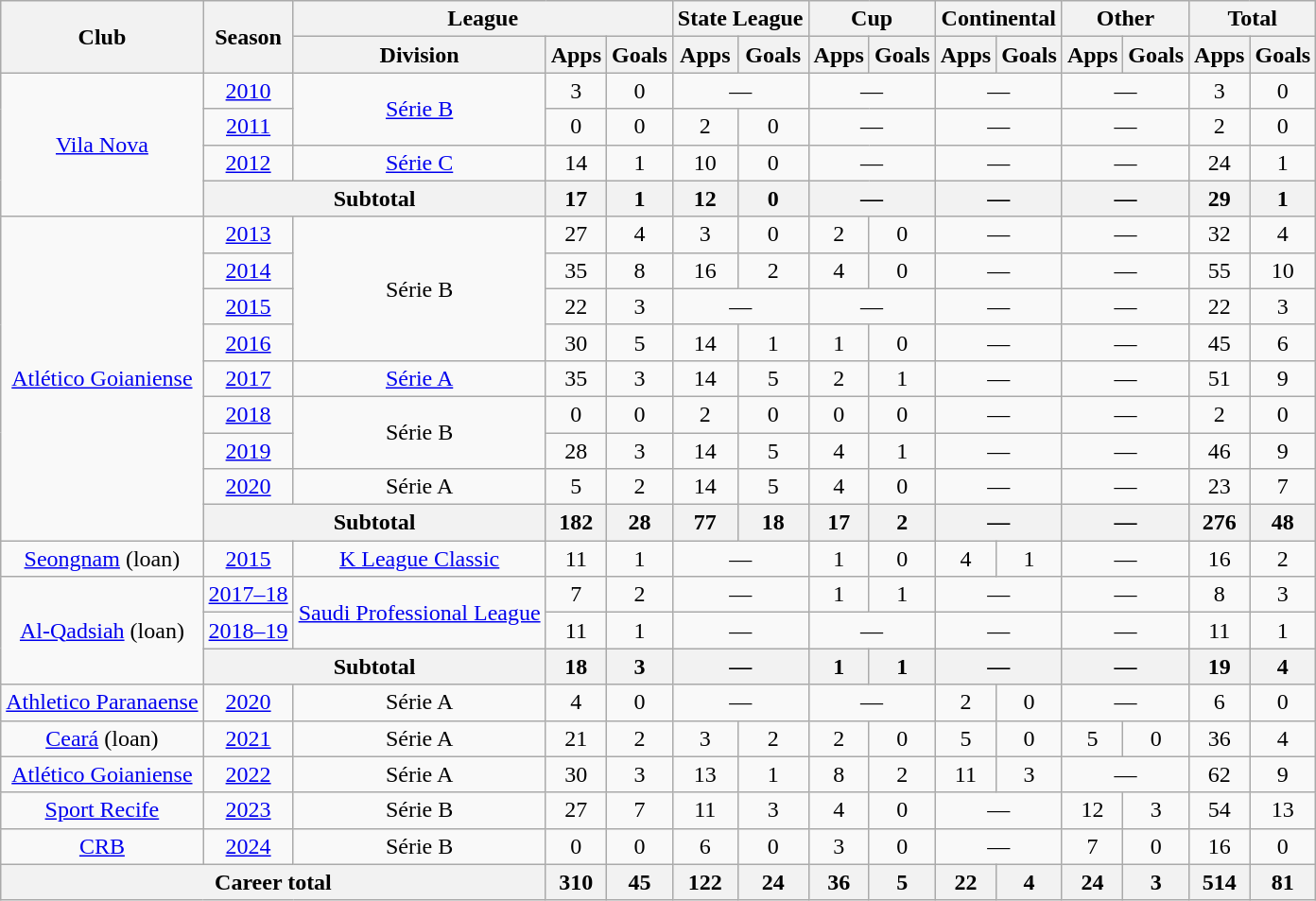<table class="wikitable" style="text-align: center;">
<tr>
<th rowspan="2">Club</th>
<th rowspan="2">Season</th>
<th colspan="3">League</th>
<th colspan="2">State League</th>
<th colspan="2">Cup</th>
<th colspan="2">Continental</th>
<th colspan="2">Other</th>
<th colspan="2">Total</th>
</tr>
<tr>
<th>Division</th>
<th>Apps</th>
<th>Goals</th>
<th>Apps</th>
<th>Goals</th>
<th>Apps</th>
<th>Goals</th>
<th>Apps</th>
<th>Goals</th>
<th>Apps</th>
<th>Goals</th>
<th>Apps</th>
<th>Goals</th>
</tr>
<tr>
<td rowspan=4 valign="center"><a href='#'>Vila Nova</a></td>
<td><a href='#'>2010</a></td>
<td rowspan=2><a href='#'>Série B</a></td>
<td>3</td>
<td>0</td>
<td colspan="2">—</td>
<td colspan="2">—</td>
<td colspan="2">—</td>
<td colspan="2">—</td>
<td>3</td>
<td>0</td>
</tr>
<tr>
<td><a href='#'>2011</a></td>
<td>0</td>
<td>0</td>
<td>2</td>
<td>0</td>
<td colspan="2">—</td>
<td colspan="2">—</td>
<td colspan="2">—</td>
<td>2</td>
<td>0</td>
</tr>
<tr>
<td><a href='#'>2012</a></td>
<td><a href='#'>Série C</a></td>
<td>14</td>
<td>1</td>
<td>10</td>
<td>0</td>
<td colspan="2">—</td>
<td colspan="2">—</td>
<td colspan="2">—</td>
<td>24</td>
<td>1</td>
</tr>
<tr>
<th colspan="2"><strong>Subtotal</strong></th>
<th>17</th>
<th>1</th>
<th>12</th>
<th>0</th>
<th colspan="2">—</th>
<th colspan="2">—</th>
<th colspan="2">—</th>
<th>29</th>
<th>1</th>
</tr>
<tr>
<td rowspan=9 valign="center"><a href='#'>Atlético Goianiense</a></td>
<td><a href='#'>2013</a></td>
<td rowspan=4>Série B</td>
<td>27</td>
<td>4</td>
<td>3</td>
<td>0</td>
<td>2</td>
<td>0</td>
<td colspan="2">—</td>
<td colspan="2">—</td>
<td>32</td>
<td>4</td>
</tr>
<tr>
<td><a href='#'>2014</a></td>
<td>35</td>
<td>8</td>
<td>16</td>
<td>2</td>
<td>4</td>
<td>0</td>
<td colspan="2">—</td>
<td colspan="2">—</td>
<td>55</td>
<td>10</td>
</tr>
<tr>
<td><a href='#'>2015</a></td>
<td>22</td>
<td>3</td>
<td colspan="2">—</td>
<td colspan="2">—</td>
<td colspan="2">—</td>
<td colspan="2">—</td>
<td>22</td>
<td>3</td>
</tr>
<tr>
<td><a href='#'>2016</a></td>
<td>30</td>
<td>5</td>
<td>14</td>
<td>1</td>
<td>1</td>
<td>0</td>
<td colspan="2">—</td>
<td colspan="2">—</td>
<td>45</td>
<td>6</td>
</tr>
<tr>
<td><a href='#'>2017</a></td>
<td><a href='#'>Série A</a></td>
<td>35</td>
<td>3</td>
<td>14</td>
<td>5</td>
<td>2</td>
<td>1</td>
<td colspan="2">—</td>
<td colspan="2">—</td>
<td>51</td>
<td>9</td>
</tr>
<tr>
<td><a href='#'>2018</a></td>
<td rowspan=2>Série B</td>
<td>0</td>
<td>0</td>
<td>2</td>
<td>0</td>
<td>0</td>
<td>0</td>
<td colspan="2">—</td>
<td colspan="2">—</td>
<td>2</td>
<td>0</td>
</tr>
<tr>
<td><a href='#'>2019</a></td>
<td>28</td>
<td>3</td>
<td>14</td>
<td>5</td>
<td>4</td>
<td>1</td>
<td colspan="2">—</td>
<td colspan="2">—</td>
<td>46</td>
<td>9</td>
</tr>
<tr>
<td><a href='#'>2020</a></td>
<td>Série A</td>
<td>5</td>
<td>2</td>
<td>14</td>
<td>5</td>
<td>4</td>
<td>0</td>
<td colspan="2">—</td>
<td colspan="2">—</td>
<td>23</td>
<td>7</td>
</tr>
<tr>
<th colspan="2"><strong>Subtotal</strong></th>
<th>182</th>
<th>28</th>
<th>77</th>
<th>18</th>
<th>17</th>
<th>2</th>
<th colspan="2">—</th>
<th colspan="2">—</th>
<th>276</th>
<th>48</th>
</tr>
<tr>
<td valign="center"><a href='#'>Seongnam</a> (loan)</td>
<td><a href='#'>2015</a></td>
<td><a href='#'>K League Classic</a></td>
<td>11</td>
<td>1</td>
<td colspan="2">—</td>
<td>1</td>
<td>0</td>
<td>4</td>
<td>1</td>
<td colspan="2">—</td>
<td>16</td>
<td>2</td>
</tr>
<tr>
<td rowspan=3><a href='#'>Al-Qadsiah</a> (loan)</td>
<td><a href='#'>2017–18</a></td>
<td rowspan=2><a href='#'>Saudi Professional League</a></td>
<td>7</td>
<td>2</td>
<td colspan="2">—</td>
<td>1</td>
<td>1</td>
<td colspan="2">—</td>
<td colspan="2">—</td>
<td>8</td>
<td>3</td>
</tr>
<tr>
<td><a href='#'>2018–19</a></td>
<td>11</td>
<td>1</td>
<td colspan="2">—</td>
<td colspan="2">—</td>
<td colspan="2">—</td>
<td colspan="2">—</td>
<td>11</td>
<td>1</td>
</tr>
<tr>
<th colspan=2>Subtotal</th>
<th>18</th>
<th>3</th>
<th colspan="2">—</th>
<th>1</th>
<th>1</th>
<th colspan="2">—</th>
<th colspan="2">—</th>
<th>19</th>
<th>4</th>
</tr>
<tr>
<td valign="center"><a href='#'>Athletico Paranaense</a></td>
<td><a href='#'>2020</a></td>
<td>Série A</td>
<td>4</td>
<td>0</td>
<td colspan="2">—</td>
<td colspan="2">—</td>
<td>2</td>
<td>0</td>
<td colspan="2">—</td>
<td>6</td>
<td>0</td>
</tr>
<tr>
<td valign="center"><a href='#'>Ceará</a> (loan)</td>
<td><a href='#'>2021</a></td>
<td>Série A</td>
<td>21</td>
<td>2</td>
<td>3</td>
<td>2</td>
<td>2</td>
<td>0</td>
<td>5</td>
<td>0</td>
<td>5</td>
<td>0</td>
<td>36</td>
<td>4</td>
</tr>
<tr>
<td valign="center"><a href='#'>Atlético Goianiense</a></td>
<td><a href='#'>2022</a></td>
<td>Série A</td>
<td>30</td>
<td>3</td>
<td>13</td>
<td>1</td>
<td>8</td>
<td>2</td>
<td>11</td>
<td>3</td>
<td colspan="2">—</td>
<td>62</td>
<td>9</td>
</tr>
<tr>
<td valign="center"><a href='#'>Sport Recife</a></td>
<td><a href='#'>2023</a></td>
<td>Série B</td>
<td>27</td>
<td>7</td>
<td>11</td>
<td>3</td>
<td>4</td>
<td>0</td>
<td colspan="2">—</td>
<td>12</td>
<td>3</td>
<td>54</td>
<td>13</td>
</tr>
<tr>
<td valign="center"><a href='#'>CRB</a></td>
<td><a href='#'>2024</a></td>
<td>Série B</td>
<td>0</td>
<td>0</td>
<td>6</td>
<td>0</td>
<td>3</td>
<td>0</td>
<td colspan="2">—</td>
<td>7</td>
<td>0</td>
<td>16</td>
<td>0</td>
</tr>
<tr>
<th colspan="3"><strong>Career total</strong></th>
<th>310</th>
<th>45</th>
<th>122</th>
<th>24</th>
<th>36</th>
<th>5</th>
<th>22</th>
<th>4</th>
<th>24</th>
<th>3</th>
<th>514</th>
<th>81</th>
</tr>
</table>
